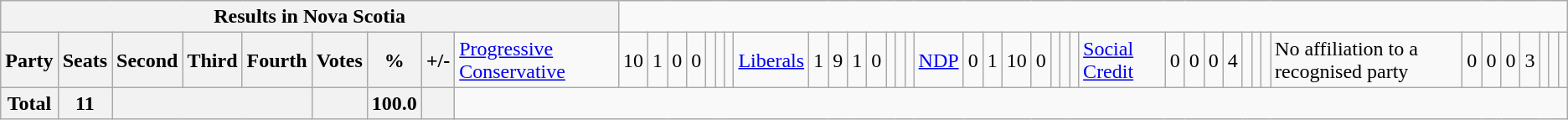<table class="wikitable">
<tr>
<th colspan=10>Results in Nova Scotia</th>
</tr>
<tr>
<th colspan=2>Party</th>
<th>Seats</th>
<th>Second</th>
<th>Third</th>
<th>Fourth</th>
<th>Votes</th>
<th>%</th>
<th>+/-<br></th>
<td><a href='#'>Progressive Conservative</a></td>
<td align="right">10</td>
<td align="right">1</td>
<td align="right">0</td>
<td align="right">0</td>
<td align="right"></td>
<td align="right"></td>
<td align="right"><br></td>
<td><a href='#'>Liberals</a></td>
<td align="right">1</td>
<td align="right">9</td>
<td align="right">1</td>
<td align="right">0</td>
<td align="right"></td>
<td align="right"></td>
<td align="right"><br></td>
<td><a href='#'>NDP</a></td>
<td align="right">0</td>
<td align="right">1</td>
<td align="right">10</td>
<td align="right">0</td>
<td align="right"></td>
<td align="right"></td>
<td align="right"><br></td>
<td><a href='#'>Social Credit</a></td>
<td align="right">0</td>
<td align="right">0</td>
<td align="right">0</td>
<td align="right">4</td>
<td align="right"></td>
<td align="right"></td>
<td align="right"><br></td>
<td>No affiliation to a recognised party</td>
<td align="right">0</td>
<td align="right">0</td>
<td align="right">0</td>
<td align="right">3</td>
<td align="right"></td>
<td align="right"></td>
<td align="right"></td>
</tr>
<tr>
<th colspan="2">Total</th>
<th>11</th>
<th colspan="3"></th>
<th></th>
<th>100.0</th>
<th></th>
</tr>
</table>
